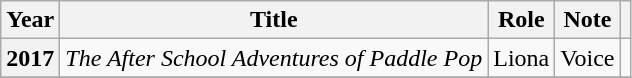<table class="wikitable plainrowheaders sortable">
<tr>
<th>Year</th>
<th>Title</th>
<th>Role</th>
<th scope="col" class="unsortable">Note</th>
<th></th>
</tr>
<tr>
<th scope="row">2017</th>
<td><em>The After School Adventures of Paddle Pop</em></td>
<td>Liona</td>
<td>Voice</td>
<td></td>
</tr>
<tr>
</tr>
</table>
